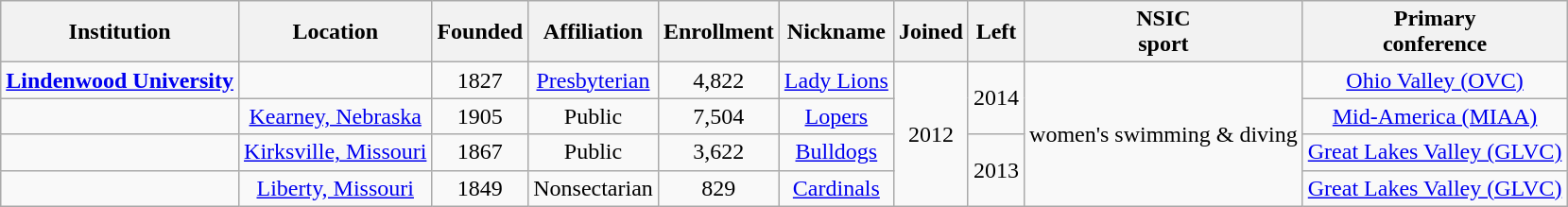<table class="wikitable sortable" style="text-align:center">
<tr>
<th>Institution</th>
<th>Location</th>
<th>Founded</th>
<th>Affiliation</th>
<th>Enrollment</th>
<th>Nickname</th>
<th>Joined</th>
<th>Left</th>
<th>NSIC<br>sport</th>
<th>Primary<br>conference</th>
</tr>
<tr>
<td><strong><a href='#'>Lindenwood University</a></strong></td>
<td></td>
<td>1827</td>
<td><a href='#'>Presbyterian</a></td>
<td>4,822</td>
<td><a href='#'>Lady Lions</a></td>
<td rowspan="4">2012</td>
<td rowspan="2">2014</td>
<td rowspan="4">women's swimming & diving</td>
<td><a href='#'>Ohio Valley (OVC)</a></td>
</tr>
<tr>
<td></td>
<td><a href='#'>Kearney, Nebraska</a></td>
<td>1905</td>
<td>Public</td>
<td>7,504</td>
<td><a href='#'>Lopers</a></td>
<td><a href='#'>Mid-America (MIAA)</a></td>
</tr>
<tr>
<td></td>
<td><a href='#'>Kirksville, Missouri</a></td>
<td>1867</td>
<td>Public</td>
<td>3,622</td>
<td><a href='#'>Bulldogs</a></td>
<td rowspan="2">2013</td>
<td><a href='#'>Great Lakes Valley (GLVC)</a></td>
</tr>
<tr>
<td></td>
<td><a href='#'>Liberty, Missouri</a></td>
<td>1849</td>
<td>Nonsectarian</td>
<td>829</td>
<td><a href='#'>Cardinals</a></td>
<td><a href='#'>Great Lakes Valley (GLVC)</a></td>
</tr>
</table>
